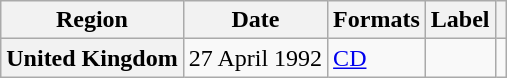<table class="wikitable plainrowheaders">
<tr>
<th scope="col">Region</th>
<th scope="col">Date</th>
<th scope="col">Formats</th>
<th scope="col">Label</th>
<th scope="col"></th>
</tr>
<tr>
<th scope="row">United Kingdom</th>
<td>27 April 1992</td>
<td><a href='#'>CD</a></td>
<td></td>
<td align="center"></td>
</tr>
</table>
